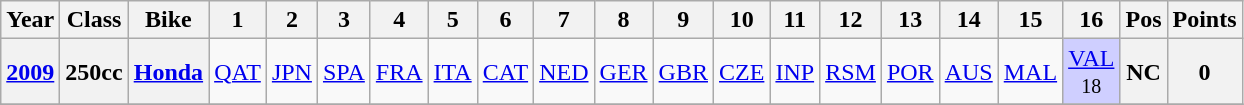<table class="wikitable" style="text-align:center">
<tr>
<th>Year</th>
<th>Class</th>
<th>Bike</th>
<th>1</th>
<th>2</th>
<th>3</th>
<th>4</th>
<th>5</th>
<th>6</th>
<th>7</th>
<th>8</th>
<th>9</th>
<th>10</th>
<th>11</th>
<th>12</th>
<th>13</th>
<th>14</th>
<th>15</th>
<th>16</th>
<th>Pos</th>
<th>Points</th>
</tr>
<tr>
<th align="left"><a href='#'>2009</a></th>
<th align="left">250cc</th>
<th align="left"><a href='#'>Honda</a></th>
<td><a href='#'>QAT</a></td>
<td><a href='#'>JPN</a></td>
<td><a href='#'>SPA</a></td>
<td><a href='#'>FRA</a></td>
<td><a href='#'>ITA</a></td>
<td><a href='#'>CAT</a></td>
<td><a href='#'>NED</a></td>
<td><a href='#'>GER</a></td>
<td><a href='#'>GBR</a></td>
<td><a href='#'>CZE</a></td>
<td><a href='#'>INP</a></td>
<td><a href='#'>RSM</a></td>
<td><a href='#'>POR</a></td>
<td><a href='#'>AUS</a></td>
<td><a href='#'>MAL</a></td>
<td style="background:#CFCFFF;"><a href='#'>VAL</a><br><small>18</small></td>
<th>NC</th>
<th>0</th>
</tr>
<tr>
</tr>
</table>
